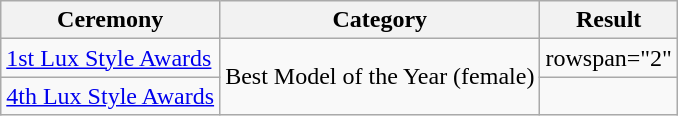<table class="wikitable style">
<tr>
<th>Ceremony</th>
<th>Category</th>
<th>Result</th>
</tr>
<tr>
<td><a href='#'>1st Lux Style Awards</a></td>
<td rowspan="2">Best Model of the Year (female)</td>
<td>rowspan="2" </td>
</tr>
<tr>
<td><a href='#'>4th Lux Style Awards</a></td>
</tr>
</table>
